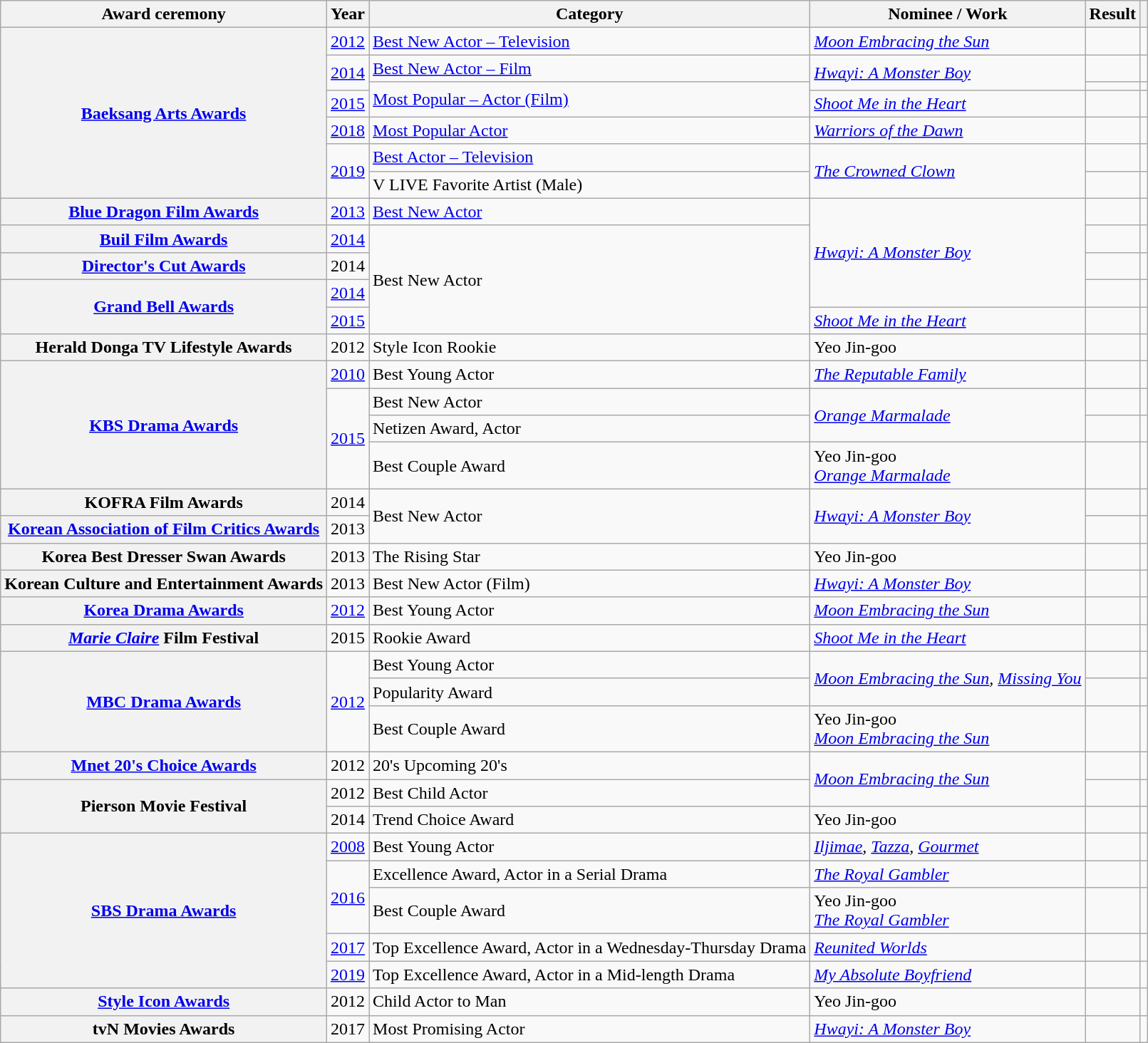<table class="wikitable plainrowheaders sortable">
<tr>
<th scope="col">Award ceremony</th>
<th scope="col">Year</th>
<th scope="col">Category</th>
<th scope="col">Nominee / Work</th>
<th scope="col">Result</th>
<th scope="col" class="unsortable"></th>
</tr>
<tr>
<th scope="row"  rowspan="7"><a href='#'>Baeksang Arts Awards</a></th>
<td style="text-align:center"><a href='#'>2012</a></td>
<td><a href='#'>Best New Actor – Television</a></td>
<td><em><a href='#'>Moon Embracing the Sun</a></em></td>
<td></td>
<td style="text-align:center"></td>
</tr>
<tr>
<td rowspan="2" style="text-align:center"><a href='#'>2014</a></td>
<td><a href='#'>Best New Actor – Film</a></td>
<td rowspan="2"><em><a href='#'>Hwayi: A Monster Boy</a></em></td>
<td></td>
<td style="text-align:center"></td>
</tr>
<tr>
<td rowspan="2"><a href='#'>Most Popular – Actor (Film)</a></td>
<td></td>
<td style="text-align:center"></td>
</tr>
<tr>
<td style="text-align:center"><a href='#'>2015</a></td>
<td><em><a href='#'>Shoot Me in the Heart</a></em></td>
<td></td>
<td style="text-align:center"></td>
</tr>
<tr>
<td style="text-align:center"><a href='#'>2018</a></td>
<td><a href='#'>Most Popular Actor</a></td>
<td><em><a href='#'>Warriors of the Dawn</a></em></td>
<td></td>
<td style="text-align:center"></td>
</tr>
<tr>
<td rowspan="2" style="text-align:center"><a href='#'>2019</a></td>
<td><a href='#'>Best Actor – Television</a></td>
<td rowspan="2"><em><a href='#'>The Crowned Clown</a></em></td>
<td></td>
<td style="text-align:center"></td>
</tr>
<tr>
<td>V LIVE Favorite Artist (Male)</td>
<td></td>
<td style="text-align:center"></td>
</tr>
<tr>
<th scope="row"><a href='#'>Blue Dragon Film Awards</a></th>
<td style="text-align:center"><a href='#'>2013</a></td>
<td><a href='#'>Best New Actor</a></td>
<td rowspan="4"><em><a href='#'>Hwayi: A Monster Boy</a></em></td>
<td></td>
<td style="text-align:center"></td>
</tr>
<tr>
<th scope="row"><a href='#'>Buil Film Awards</a></th>
<td style="text-align:center"><a href='#'>2014</a></td>
<td rowspan="4">Best New Actor</td>
<td></td>
<td style="text-align:center"></td>
</tr>
<tr>
<th scope="row"><a href='#'>Director's Cut Awards</a></th>
<td style="text-align:center">2014</td>
<td></td>
<td style="text-align:center"></td>
</tr>
<tr>
<th scope="row"  rowspan="2"><a href='#'>Grand Bell Awards</a></th>
<td style="text-align:center"><a href='#'>2014</a></td>
<td></td>
<td style="text-align:center"></td>
</tr>
<tr>
<td style="text-align:center"><a href='#'>2015</a></td>
<td><em><a href='#'>Shoot Me in the Heart</a></em></td>
<td></td>
<td style="text-align:center"></td>
</tr>
<tr>
<th scope="row">Herald Donga TV Lifestyle Awards</th>
<td style="text-align:center">2012</td>
<td>Style Icon Rookie</td>
<td>Yeo Jin-goo</td>
<td></td>
<td style="text-align:center"></td>
</tr>
<tr>
<th scope="row"  rowspan="4"><a href='#'>KBS Drama Awards</a></th>
<td style="text-align:center"><a href='#'>2010</a></td>
<td>Best Young Actor</td>
<td><em><a href='#'>The Reputable Family</a></em></td>
<td></td>
<td style="text-align:center"></td>
</tr>
<tr>
<td rowspan="3" style="text-align:center"><a href='#'>2015</a></td>
<td>Best New Actor</td>
<td rowspan="2"><em><a href='#'>Orange Marmalade</a></em></td>
<td></td>
<td style="text-align:center"></td>
</tr>
<tr>
<td>Netizen Award, Actor</td>
<td></td>
<td style="text-align:center"></td>
</tr>
<tr>
<td>Best Couple Award</td>
<td>Yeo Jin-goo <br><em><a href='#'>Orange Marmalade</a></em></td>
<td></td>
<td style="text-align:center"></td>
</tr>
<tr>
<th scope="row">KOFRA  Film Awards</th>
<td style="text-align:center">2014</td>
<td rowspan="2">Best New Actor</td>
<td rowspan="2"><em><a href='#'>Hwayi: A Monster Boy</a></em></td>
<td></td>
<td style="text-align:center"></td>
</tr>
<tr>
<th scope="row"><a href='#'>Korean Association of Film Critics Awards</a></th>
<td style="text-align:center">2013</td>
<td></td>
<td style="text-align:center"></td>
</tr>
<tr>
<th scope="row">Korea Best Dresser Swan Awards</th>
<td style="text-align:center">2013</td>
<td>The Rising Star</td>
<td>Yeo Jin-goo</td>
<td></td>
<td style="text-align:center"></td>
</tr>
<tr>
<th scope="row">Korean Culture and Entertainment Awards</th>
<td style="text-align:center">2013</td>
<td>Best New Actor (Film)</td>
<td><em><a href='#'>Hwayi: A Monster Boy</a></em></td>
<td></td>
<td style="text-align:center"></td>
</tr>
<tr>
<th scope="row"><a href='#'>Korea Drama Awards</a></th>
<td style="text-align:center"><a href='#'>2012</a></td>
<td>Best Young Actor</td>
<td><em><a href='#'>Moon Embracing the Sun</a></em></td>
<td></td>
<td style="text-align:center"></td>
</tr>
<tr>
<th scope="row"><em><a href='#'>Marie Claire</a></em> Film Festival</th>
<td style="text-align:center">2015</td>
<td>Rookie Award</td>
<td><em><a href='#'>Shoot Me in the Heart</a></em></td>
<td></td>
<td style="text-align:center"></td>
</tr>
<tr>
<th scope="row"  rowspan="3"><a href='#'>MBC Drama Awards</a></th>
<td rowspan="3" style="text-align:center"><a href='#'>2012</a></td>
<td>Best Young Actor</td>
<td rowspan="2"><em><a href='#'>Moon Embracing the Sun</a>, <a href='#'>Missing You</a></em></td>
<td></td>
<td style="text-align:center"></td>
</tr>
<tr>
<td>Popularity Award</td>
<td></td>
<td style="text-align:center"></td>
</tr>
<tr>
<td>Best Couple Award</td>
<td>Yeo Jin-goo <br><em><a href='#'>Moon Embracing the Sun</a></em></td>
<td></td>
<td style="text-align:center"></td>
</tr>
<tr>
<th scope="row"><a href='#'>Mnet 20's Choice Awards</a></th>
<td style="text-align:center">2012</td>
<td>20's Upcoming 20's</td>
<td rowspan="2"><em><a href='#'>Moon Embracing the Sun</a></em></td>
<td></td>
<td style="text-align:center"></td>
</tr>
<tr>
<th scope="row"  rowspan="2">Pierson Movie Festival</th>
<td style="text-align:center">2012</td>
<td>Best Child Actor</td>
<td></td>
<td style="text-align:center"></td>
</tr>
<tr>
<td style="text-align:center">2014</td>
<td>Trend Choice Award</td>
<td>Yeo Jin-goo</td>
<td></td>
<td style="text-align:center"></td>
</tr>
<tr>
<th scope="row"  rowspan="5"><a href='#'>SBS Drama Awards</a></th>
<td style="text-align:center"><a href='#'>2008</a></td>
<td>Best Young Actor</td>
<td><em><a href='#'>Iljimae</a>, <a href='#'>Tazza</a>, <a href='#'>Gourmet</a></em></td>
<td></td>
<td style="text-align:center"></td>
</tr>
<tr>
<td rowspan="2" style="text-align:center"><a href='#'>2016</a></td>
<td>Excellence Award, Actor in a Serial Drama</td>
<td><em><a href='#'>The Royal Gambler</a></em></td>
<td></td>
<td style="text-align:center"></td>
</tr>
<tr>
<td>Best Couple Award</td>
<td>Yeo Jin-goo <br><em><a href='#'>The Royal Gambler</a></em></td>
<td></td>
<td style="text-align:center"></td>
</tr>
<tr>
<td style="text-align:center"><a href='#'>2017</a></td>
<td>Top Excellence Award, Actor in a Wednesday-Thursday Drama</td>
<td><em><a href='#'>Reunited Worlds</a></em></td>
<td></td>
<td style="text-align:center"></td>
</tr>
<tr>
<td style="text-align:center"><a href='#'>2019</a></td>
<td>Top Excellence Award, Actor in a Mid-length Drama</td>
<td><em><a href='#'>My Absolute Boyfriend</a></em></td>
<td></td>
<td style="text-align:center"></td>
</tr>
<tr>
<th scope="row"><a href='#'>Style Icon Awards</a></th>
<td style="text-align:center">2012</td>
<td>Child Actor to Man</td>
<td>Yeo Jin-goo</td>
<td></td>
<td style="text-align:center"></td>
</tr>
<tr>
<th scope="row">tvN Movies Awards</th>
<td style="text-align:center">2017</td>
<td>Most Promising Actor</td>
<td><em><a href='#'>Hwayi: A Monster Boy</a></em></td>
<td></td>
<td style="text-align:center"></td>
</tr>
</table>
